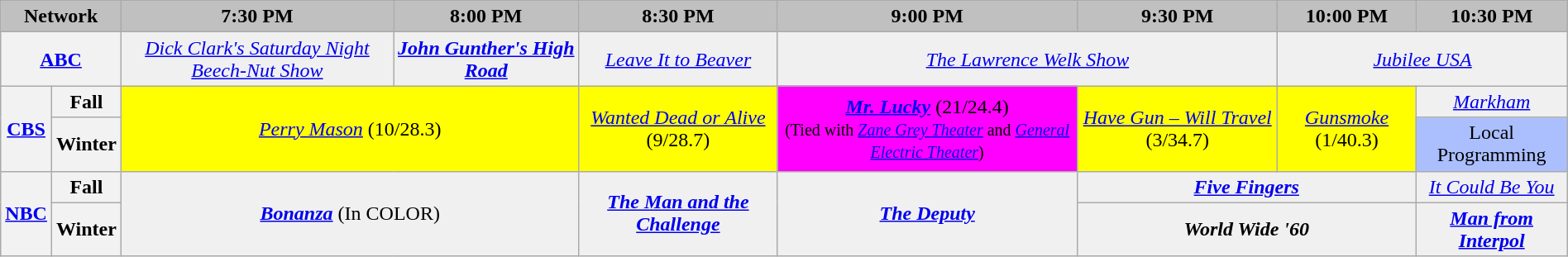<table class="wikitable" style="width:100%;margin-right:0;text-align:center">
<tr>
<th colspan="2" style="background-color:#C0C0C0;text-align:center">Network</th>
<th style="background-color:#C0C0C0;text-align:center">7:30 PM</th>
<th style="background-color:#C0C0C0;text-align:center">8:00 PM</th>
<th style="background-color:#C0C0C0;text-align:center">8:30 PM</th>
<th style="background-color:#C0C0C0;text-align:center">9:00 PM</th>
<th style="background-color:#C0C0C0;text-align:center">9:30 PM</th>
<th style="background-color:#C0C0C0;text-align:center">10:00 PM</th>
<th style="background-color:#C0C0C0;text-align:center">10:30 PM</th>
</tr>
<tr>
<th colspan="2"><a href='#'>ABC</a></th>
<td bgcolor="#F0F0F0"><em><a href='#'>Dick Clark's Saturday Night Beech-Nut Show</a></em></td>
<td bgcolor="#F0F0F0"><strong><em><a href='#'>John Gunther's High Road</a></em></strong></td>
<td bgcolor="#F0F0F0"><em><a href='#'>Leave It to Beaver</a></em></td>
<td bgcolor="#F0F0F0" colspan="2"><em><a href='#'>The Lawrence Welk Show</a></em></td>
<td bgcolor="#F0F0F0" colspan="2"><em><a href='#'>Jubilee USA</a></em></td>
</tr>
<tr>
<th rowspan="2"><a href='#'>CBS</a></th>
<th>Fall</th>
<td bgcolor="#FFFF00" colspan="2" rowspan="2"><em><a href='#'>Perry Mason</a></em> (10/28.3)</td>
<td bgcolor="#FFFF00" rowspan="2"><em><a href='#'>Wanted Dead or Alive</a></em> (9/28.7)</td>
<td bgcolor="#FF00FF" rowspan="2"><strong><em><a href='#'>Mr. Lucky</a></em></strong> (21/24.4)<br><small>(Tied with <em><a href='#'>Zane Grey Theater</a></em> and <em><a href='#'>General Electric Theater</a></em>)</small></td>
<td bgcolor="#FFFF00" rowspan="2"><em><a href='#'>Have Gun – Will Travel</a></em> (3/34.7)</td>
<td bgcolor="#FFFF00" rowspan="2"><em><a href='#'>Gunsmoke</a></em> (1/40.3)</td>
<td bgcolor="#F0F0F0"><em><a href='#'>Markham</a></em></td>
</tr>
<tr>
<th>Winter</th>
<td bgcolor="#ABBFFF">Local Programming</td>
</tr>
<tr>
<th rowspan="2"><a href='#'>NBC</a></th>
<th>Fall</th>
<td bgcolor="#F0F0F0" colspan="2" rowspan="2"><strong><em><a href='#'>Bonanza</a></em></strong> (In <span>C</span><span>O</span><span>L</span><span>O</span><span>R</span>)</td>
<td bgcolor="#F0F0F0" rowspan="2"><strong><em><a href='#'>The Man and the Challenge</a></em></strong></td>
<td bgcolor="#F0F0F0" rowspan="2"><strong><em><a href='#'>The Deputy</a></em></strong></td>
<td bgcolor="#F0F0F0" colspan="2"><strong><em><a href='#'>Five Fingers</a></em></strong></td>
<td bgcolor="#F0F0F0"><em><a href='#'>It Could Be You</a></em></td>
</tr>
<tr>
<th>Winter</th>
<td bgcolor="#F0F0F0" colspan="2"><strong><em>World Wide '60</em></strong></td>
<td bgcolor="#F0F0F0"><strong><em><a href='#'>Man from Interpol</a></em></strong></td>
</tr>
</table>
